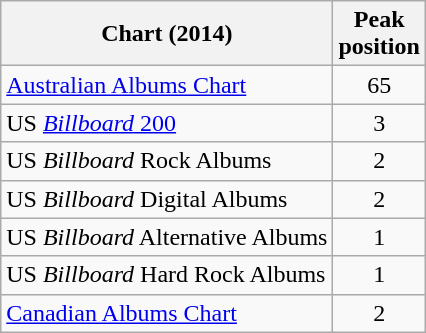<table class="wikitable sortable">
<tr>
<th>Chart (2014)</th>
<th>Peak<br>position</th>
</tr>
<tr>
<td><a href='#'>Australian Albums Chart</a></td>
<td style="text-align:center;">65</td>
</tr>
<tr>
<td>US <a href='#'><em>Billboard</em> 200</a></td>
<td style="text-align:center;">3</td>
</tr>
<tr>
<td>US <em>Billboard</em> Rock Albums</td>
<td style="text-align:center;">2</td>
</tr>
<tr>
<td>US <em>Billboard</em> Digital Albums</td>
<td style="text-align:center;">2</td>
</tr>
<tr>
<td>US <em>Billboard</em> Alternative Albums</td>
<td style="text-align:center;">1</td>
</tr>
<tr>
<td>US <em>Billboard</em> Hard Rock Albums</td>
<td style="text-align:center;">1</td>
</tr>
<tr>
<td><a href='#'>Canadian Albums Chart</a></td>
<td style="text-align:center;">2</td>
</tr>
</table>
